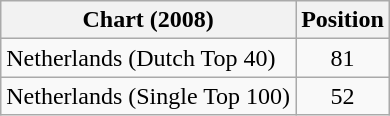<table class="wikitable sortable">
<tr>
<th>Chart (2008)</th>
<th>Position</th>
</tr>
<tr>
<td>Netherlands (Dutch Top 40)</td>
<td style="text-align:center;">81</td>
</tr>
<tr>
<td>Netherlands (Single Top 100)</td>
<td style="text-align:center;">52</td>
</tr>
</table>
